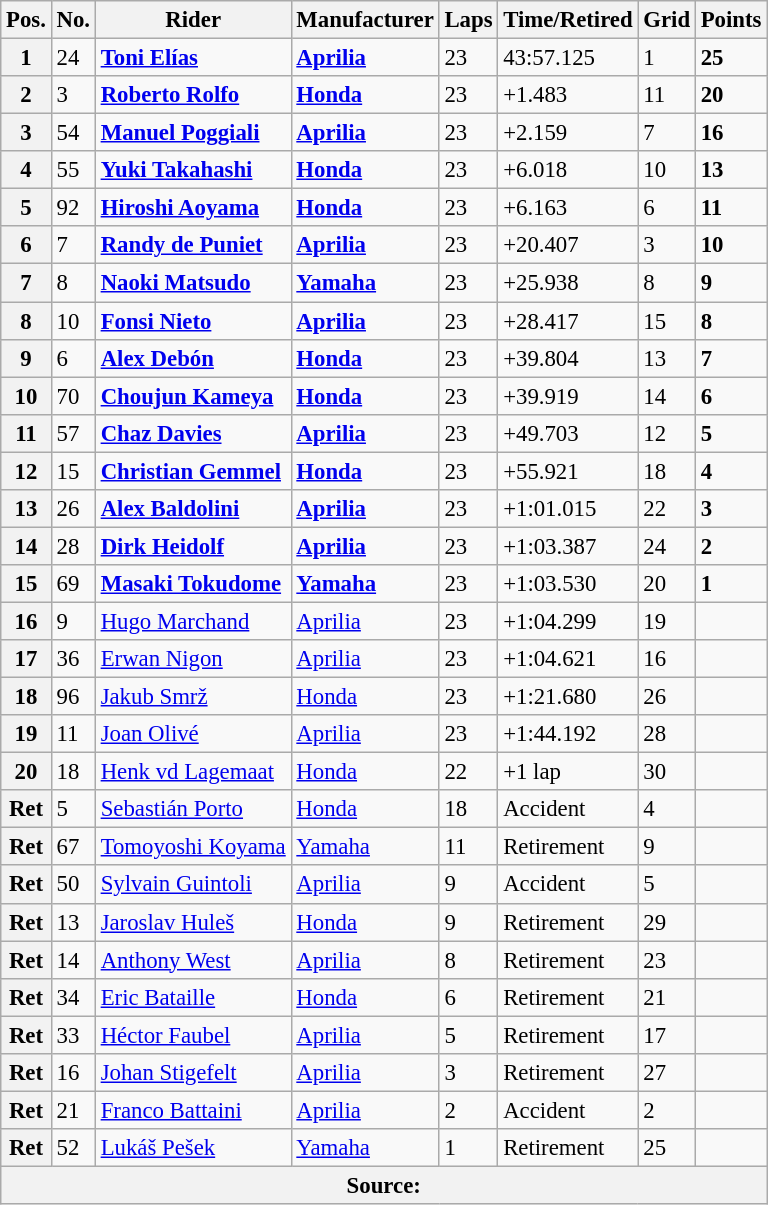<table class="wikitable" style="font-size: 95%;">
<tr>
<th>Pos.</th>
<th>No.</th>
<th>Rider</th>
<th>Manufacturer</th>
<th>Laps</th>
<th>Time/Retired</th>
<th>Grid</th>
<th>Points</th>
</tr>
<tr>
<th>1</th>
<td>24</td>
<td> <strong><a href='#'>Toni Elías</a></strong></td>
<td><strong><a href='#'>Aprilia</a></strong></td>
<td>23</td>
<td>43:57.125</td>
<td>1</td>
<td><strong>25</strong></td>
</tr>
<tr>
<th>2</th>
<td>3</td>
<td> <strong><a href='#'>Roberto Rolfo</a></strong></td>
<td><strong><a href='#'>Honda</a></strong></td>
<td>23</td>
<td>+1.483</td>
<td>11</td>
<td><strong>20</strong></td>
</tr>
<tr>
<th>3</th>
<td>54</td>
<td> <strong><a href='#'>Manuel Poggiali</a></strong></td>
<td><strong><a href='#'>Aprilia</a></strong></td>
<td>23</td>
<td>+2.159</td>
<td>7</td>
<td><strong>16</strong></td>
</tr>
<tr>
<th>4</th>
<td>55</td>
<td> <strong><a href='#'>Yuki Takahashi</a></strong></td>
<td><strong><a href='#'>Honda</a></strong></td>
<td>23</td>
<td>+6.018</td>
<td>10</td>
<td><strong>13</strong></td>
</tr>
<tr>
<th>5</th>
<td>92</td>
<td> <strong><a href='#'>Hiroshi Aoyama</a></strong></td>
<td><strong><a href='#'>Honda</a></strong></td>
<td>23</td>
<td>+6.163</td>
<td>6</td>
<td><strong>11</strong></td>
</tr>
<tr>
<th>6</th>
<td>7</td>
<td> <strong><a href='#'>Randy de Puniet</a></strong></td>
<td><strong><a href='#'>Aprilia</a></strong></td>
<td>23</td>
<td>+20.407</td>
<td>3</td>
<td><strong>10</strong></td>
</tr>
<tr>
<th>7</th>
<td>8</td>
<td> <strong><a href='#'>Naoki Matsudo</a></strong></td>
<td><strong><a href='#'>Yamaha</a></strong></td>
<td>23</td>
<td>+25.938</td>
<td>8</td>
<td><strong>9</strong></td>
</tr>
<tr>
<th>8</th>
<td>10</td>
<td> <strong><a href='#'>Fonsi Nieto</a></strong></td>
<td><strong><a href='#'>Aprilia</a></strong></td>
<td>23</td>
<td>+28.417</td>
<td>15</td>
<td><strong>8</strong></td>
</tr>
<tr>
<th>9</th>
<td>6</td>
<td> <strong><a href='#'>Alex Debón</a></strong></td>
<td><strong><a href='#'>Honda</a></strong></td>
<td>23</td>
<td>+39.804</td>
<td>13</td>
<td><strong>7</strong></td>
</tr>
<tr>
<th>10</th>
<td>70</td>
<td> <strong><a href='#'>Choujun Kameya</a></strong></td>
<td><strong><a href='#'>Honda</a></strong></td>
<td>23</td>
<td>+39.919</td>
<td>14</td>
<td><strong>6</strong></td>
</tr>
<tr>
<th>11</th>
<td>57</td>
<td> <strong><a href='#'>Chaz Davies</a></strong></td>
<td><strong><a href='#'>Aprilia</a></strong></td>
<td>23</td>
<td>+49.703</td>
<td>12</td>
<td><strong>5</strong></td>
</tr>
<tr>
<th>12</th>
<td>15</td>
<td> <strong><a href='#'>Christian Gemmel</a></strong></td>
<td><strong><a href='#'>Honda</a></strong></td>
<td>23</td>
<td>+55.921</td>
<td>18</td>
<td><strong>4</strong></td>
</tr>
<tr>
<th>13</th>
<td>26</td>
<td> <strong><a href='#'>Alex Baldolini</a></strong></td>
<td><strong><a href='#'>Aprilia</a></strong></td>
<td>23</td>
<td>+1:01.015</td>
<td>22</td>
<td><strong>3</strong></td>
</tr>
<tr>
<th>14</th>
<td>28</td>
<td> <strong><a href='#'>Dirk Heidolf</a></strong></td>
<td><strong><a href='#'>Aprilia</a></strong></td>
<td>23</td>
<td>+1:03.387</td>
<td>24</td>
<td><strong>2</strong></td>
</tr>
<tr>
<th>15</th>
<td>69</td>
<td> <strong><a href='#'>Masaki Tokudome</a></strong></td>
<td><strong><a href='#'>Yamaha</a></strong></td>
<td>23</td>
<td>+1:03.530</td>
<td>20</td>
<td><strong>1</strong></td>
</tr>
<tr>
<th>16</th>
<td>9</td>
<td> <a href='#'>Hugo Marchand</a></td>
<td><a href='#'>Aprilia</a></td>
<td>23</td>
<td>+1:04.299</td>
<td>19</td>
<td></td>
</tr>
<tr>
<th>17</th>
<td>36</td>
<td> <a href='#'>Erwan Nigon</a></td>
<td><a href='#'>Aprilia</a></td>
<td>23</td>
<td>+1:04.621</td>
<td>16</td>
<td></td>
</tr>
<tr>
<th>18</th>
<td>96</td>
<td> <a href='#'>Jakub Smrž</a></td>
<td><a href='#'>Honda</a></td>
<td>23</td>
<td>+1:21.680</td>
<td>26</td>
<td></td>
</tr>
<tr>
<th>19</th>
<td>11</td>
<td> <a href='#'>Joan Olivé</a></td>
<td><a href='#'>Aprilia</a></td>
<td>23</td>
<td>+1:44.192</td>
<td>28</td>
<td></td>
</tr>
<tr>
<th>20</th>
<td>18</td>
<td> <a href='#'>Henk vd Lagemaat</a></td>
<td><a href='#'>Honda</a></td>
<td>22</td>
<td>+1 lap</td>
<td>30</td>
<td></td>
</tr>
<tr>
<th>Ret</th>
<td>5</td>
<td> <a href='#'>Sebastián Porto</a></td>
<td><a href='#'>Honda</a></td>
<td>18</td>
<td>Accident</td>
<td>4</td>
<td></td>
</tr>
<tr>
<th>Ret</th>
<td>67</td>
<td> <a href='#'>Tomoyoshi Koyama</a></td>
<td><a href='#'>Yamaha</a></td>
<td>11</td>
<td>Retirement</td>
<td>9</td>
<td></td>
</tr>
<tr>
<th>Ret</th>
<td>50</td>
<td> <a href='#'>Sylvain Guintoli</a></td>
<td><a href='#'>Aprilia</a></td>
<td>9</td>
<td>Accident</td>
<td>5</td>
<td></td>
</tr>
<tr>
<th>Ret</th>
<td>13</td>
<td> <a href='#'>Jaroslav Huleš</a></td>
<td><a href='#'>Honda</a></td>
<td>9</td>
<td>Retirement</td>
<td>29</td>
<td></td>
</tr>
<tr>
<th>Ret</th>
<td>14</td>
<td> <a href='#'>Anthony West</a></td>
<td><a href='#'>Aprilia</a></td>
<td>8</td>
<td>Retirement</td>
<td>23</td>
<td></td>
</tr>
<tr>
<th>Ret</th>
<td>34</td>
<td> <a href='#'>Eric Bataille</a></td>
<td><a href='#'>Honda</a></td>
<td>6</td>
<td>Retirement</td>
<td>21</td>
<td></td>
</tr>
<tr>
<th>Ret</th>
<td>33</td>
<td> <a href='#'>Héctor Faubel</a></td>
<td><a href='#'>Aprilia</a></td>
<td>5</td>
<td>Retirement</td>
<td>17</td>
<td></td>
</tr>
<tr>
<th>Ret</th>
<td>16</td>
<td> <a href='#'>Johan Stigefelt</a></td>
<td><a href='#'>Aprilia</a></td>
<td>3</td>
<td>Retirement</td>
<td>27</td>
<td></td>
</tr>
<tr>
<th>Ret</th>
<td>21</td>
<td> <a href='#'>Franco Battaini</a></td>
<td><a href='#'>Aprilia</a></td>
<td>2</td>
<td>Accident</td>
<td>2</td>
<td></td>
</tr>
<tr>
<th>Ret</th>
<td>52</td>
<td> <a href='#'>Lukáš Pešek</a></td>
<td><a href='#'>Yamaha</a></td>
<td>1</td>
<td>Retirement</td>
<td>25</td>
<td></td>
</tr>
<tr>
<th colspan=8>Source: </th>
</tr>
</table>
